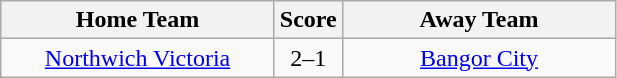<table class="wikitable" style="text-align:center;">
<tr>
<th width=175>Home Team</th>
<th width=20>Score</th>
<th width=175>Away Team</th>
</tr>
<tr>
<td><a href='#'>Northwich Victoria</a></td>
<td>2–1</td>
<td><a href='#'>Bangor City</a></td>
</tr>
</table>
